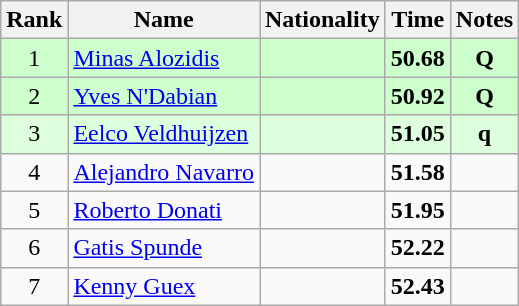<table class="wikitable sortable" style="text-align:center">
<tr>
<th>Rank</th>
<th>Name</th>
<th>Nationality</th>
<th>Time</th>
<th>Notes</th>
</tr>
<tr bgcolor=ccffcc>
<td>1</td>
<td align=left><a href='#'>Minas Alozidis</a></td>
<td align=left></td>
<td><strong>50.68</strong></td>
<td><strong>Q</strong></td>
</tr>
<tr bgcolor=ccffcc>
<td>2</td>
<td align=left><a href='#'>Yves N'Dabian</a></td>
<td align=left></td>
<td><strong>50.92</strong></td>
<td><strong>Q</strong></td>
</tr>
<tr bgcolor=ddffdd>
<td>3</td>
<td align=left><a href='#'>Eelco Veldhuijzen</a></td>
<td align=left></td>
<td><strong>51.05</strong></td>
<td><strong>q</strong></td>
</tr>
<tr>
<td>4</td>
<td align=left><a href='#'>Alejandro Navarro</a></td>
<td align=left></td>
<td><strong>51.58</strong></td>
<td></td>
</tr>
<tr>
<td>5</td>
<td align=left><a href='#'>Roberto Donati</a></td>
<td align=left></td>
<td><strong>51.95</strong></td>
<td></td>
</tr>
<tr>
<td>6</td>
<td align=left><a href='#'>Gatis Spunde</a></td>
<td align=left></td>
<td><strong>52.22</strong></td>
<td></td>
</tr>
<tr>
<td>7</td>
<td align=left><a href='#'>Kenny Guex</a></td>
<td align=left></td>
<td><strong>52.43</strong></td>
<td></td>
</tr>
</table>
